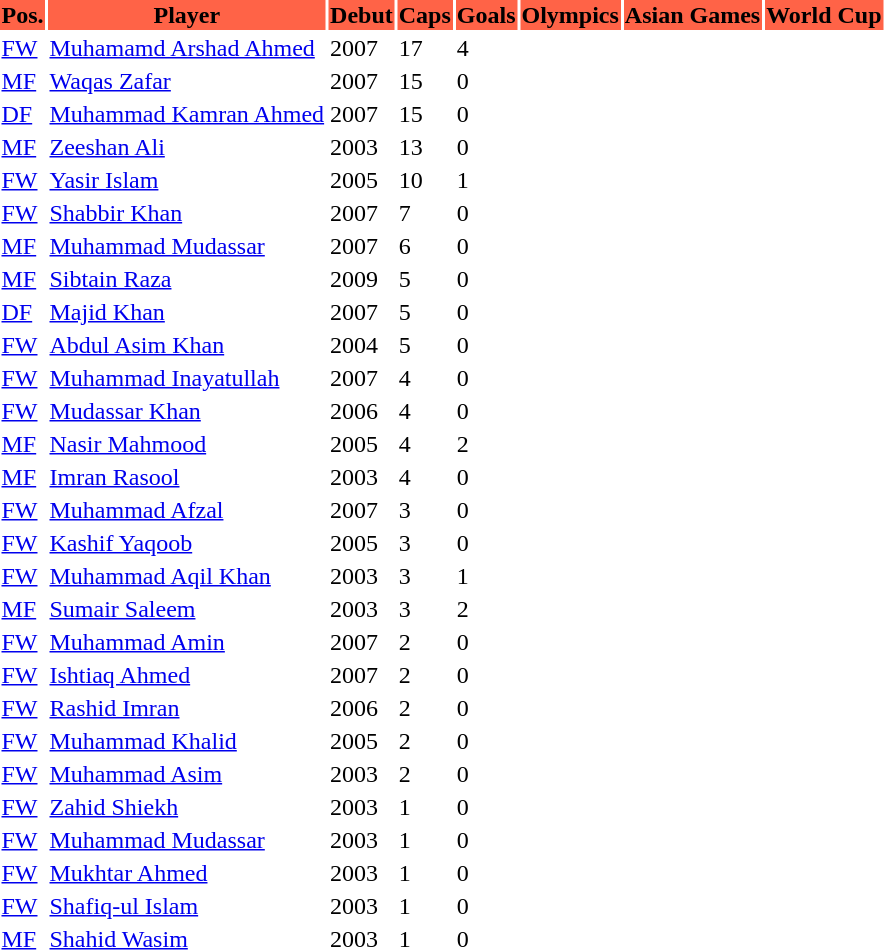<table class="sortable mw-collapsible mw-collapsed toccolours">
<tr>
<th style="background:#FF6347;">Pos.</th>
<th style="background:#FF6347;">Player</th>
<th style="background:#FF6347;">Debut</th>
<th style="background:#FF6347;">Caps</th>
<th style="background:#FF6347;">Goals</th>
<th style="background:#FF6347;">Olympics</th>
<th style="background:#FF6347;">Asian Games</th>
<th style="background:#FF6347;">World Cup</th>
</tr>
<tr>
<td><a href='#'>FW</a></td>
<td><a href='#'>Muhamamd Arshad Ahmed</a></td>
<td>2007</td>
<td>17</td>
<td>4</td>
<td></td>
<td></td>
<td></td>
</tr>
<tr>
<td><a href='#'>MF</a></td>
<td><a href='#'>Waqas Zafar</a></td>
<td>2007</td>
<td>15</td>
<td>0</td>
<td></td>
<td></td>
<td></td>
</tr>
<tr>
<td><a href='#'>DF</a></td>
<td><a href='#'>Muhammad Kamran Ahmed</a></td>
<td>2007</td>
<td>15</td>
<td>0</td>
<td></td>
<td></td>
<td></td>
</tr>
<tr>
<td><a href='#'>MF</a></td>
<td><a href='#'>Zeeshan Ali</a></td>
<td>2003</td>
<td>13</td>
<td>0</td>
<td></td>
<td></td>
<td></td>
</tr>
<tr>
<td><a href='#'>FW</a></td>
<td><a href='#'>Yasir Islam</a></td>
<td>2005</td>
<td>10</td>
<td>1</td>
<td></td>
<td></td>
<td></td>
</tr>
<tr>
<td><a href='#'>FW</a></td>
<td><a href='#'>Shabbir Khan</a></td>
<td>2007</td>
<td>7</td>
<td>0</td>
<td></td>
<td></td>
<td></td>
</tr>
<tr>
<td><a href='#'>MF</a></td>
<td><a href='#'>Muhammad Mudassar</a></td>
<td>2007</td>
<td>6</td>
<td>0</td>
<td></td>
<td></td>
<td></td>
</tr>
<tr>
<td><a href='#'>MF</a></td>
<td><a href='#'>Sibtain Raza</a></td>
<td>2009</td>
<td>5</td>
<td>0</td>
<td></td>
<td></td>
<td></td>
</tr>
<tr>
<td><a href='#'>DF</a></td>
<td><a href='#'>Majid Khan</a></td>
<td>2007</td>
<td>5</td>
<td>0</td>
<td></td>
<td></td>
<td></td>
</tr>
<tr>
<td><a href='#'>FW</a></td>
<td><a href='#'>Abdul Asim Khan</a></td>
<td>2004</td>
<td>5</td>
<td>0</td>
<td></td>
<td></td>
<td></td>
</tr>
<tr>
<td><a href='#'>FW</a></td>
<td><a href='#'>Muhammad Inayatullah</a></td>
<td>2007</td>
<td>4</td>
<td>0</td>
<td></td>
<td></td>
<td></td>
</tr>
<tr>
<td><a href='#'>FW</a></td>
<td><a href='#'>Mudassar Khan</a></td>
<td>2006</td>
<td>4</td>
<td>0</td>
<td></td>
<td></td>
<td></td>
</tr>
<tr>
<td><a href='#'>MF</a></td>
<td><a href='#'>Nasir Mahmood</a></td>
<td>2005</td>
<td>4</td>
<td>2</td>
<td></td>
<td></td>
<td></td>
</tr>
<tr>
<td><a href='#'>MF</a></td>
<td><a href='#'>Imran Rasool</a></td>
<td>2003</td>
<td>4</td>
<td>0</td>
<td></td>
<td></td>
<td></td>
</tr>
<tr>
<td><a href='#'>FW</a></td>
<td><a href='#'>Muhammad Afzal</a></td>
<td>2007</td>
<td>3</td>
<td>0</td>
<td></td>
<td></td>
<td></td>
</tr>
<tr>
<td><a href='#'>FW</a></td>
<td><a href='#'>Kashif Yaqoob</a></td>
<td>2005</td>
<td>3</td>
<td>0</td>
<td></td>
<td></td>
<td></td>
</tr>
<tr>
<td><a href='#'>FW</a></td>
<td><a href='#'>Muhammad Aqil Khan</a></td>
<td>2003</td>
<td>3</td>
<td>1</td>
<td></td>
<td></td>
<td></td>
</tr>
<tr>
<td><a href='#'>MF</a></td>
<td><a href='#'>Sumair Saleem</a></td>
<td>2003</td>
<td>3</td>
<td>2</td>
<td></td>
<td></td>
<td></td>
</tr>
<tr>
<td><a href='#'>FW</a></td>
<td><a href='#'>Muhammad Amin</a></td>
<td>2007</td>
<td>2</td>
<td>0</td>
<td></td>
<td></td>
<td></td>
</tr>
<tr>
<td><a href='#'>FW</a></td>
<td><a href='#'>Ishtiaq Ahmed</a></td>
<td>2007</td>
<td>2</td>
<td>0</td>
<td></td>
<td></td>
<td></td>
</tr>
<tr>
<td><a href='#'>FW</a></td>
<td><a href='#'>Rashid Imran</a></td>
<td>2006</td>
<td>2</td>
<td>0</td>
<td></td>
<td></td>
<td></td>
</tr>
<tr>
<td><a href='#'>FW</a></td>
<td><a href='#'>Muhammad Khalid</a></td>
<td>2005</td>
<td>2</td>
<td>0</td>
<td></td>
<td></td>
<td></td>
</tr>
<tr>
<td><a href='#'>FW</a></td>
<td><a href='#'>Muhammad Asim</a></td>
<td>2003</td>
<td>2</td>
<td>0</td>
<td></td>
<td></td>
<td></td>
</tr>
<tr>
<td><a href='#'>FW</a></td>
<td><a href='#'>Zahid Shiekh</a></td>
<td>2003</td>
<td>1</td>
<td>0</td>
<td></td>
<td></td>
<td></td>
</tr>
<tr>
<td><a href='#'>FW</a></td>
<td><a href='#'>Muhammad Mudassar</a></td>
<td>2003</td>
<td>1</td>
<td>0</td>
<td></td>
<td></td>
<td></td>
</tr>
<tr>
<td><a href='#'>FW</a></td>
<td><a href='#'>Mukhtar Ahmed</a></td>
<td>2003</td>
<td>1</td>
<td>0</td>
<td></td>
<td></td>
<td></td>
</tr>
<tr>
<td><a href='#'>FW</a></td>
<td><a href='#'>Shafiq-ul Islam</a></td>
<td>2003</td>
<td>1</td>
<td>0</td>
<td></td>
<td></td>
<td></td>
</tr>
<tr>
<td><a href='#'>MF</a></td>
<td><a href='#'>Shahid Wasim</a></td>
<td>2003</td>
<td>1</td>
<td>0</td>
<td></td>
<td></td>
<td></td>
</tr>
</table>
